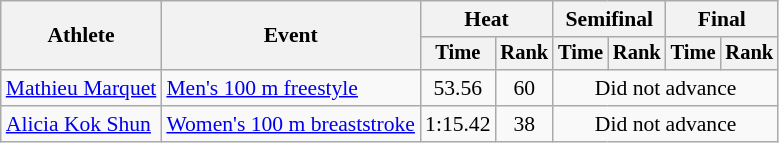<table class=wikitable style="font-size:90%">
<tr>
<th rowspan="2">Athlete</th>
<th rowspan="2">Event</th>
<th colspan="2">Heat</th>
<th colspan="2">Semifinal</th>
<th colspan="2">Final</th>
</tr>
<tr style="font-size:95%">
<th>Time</th>
<th>Rank</th>
<th>Time</th>
<th>Rank</th>
<th>Time</th>
<th>Rank</th>
</tr>
<tr align=center>
<td align=left><a href='#'>Mathieu Marquet</a></td>
<td align=left><a href='#'>Men's 100 m freestyle</a></td>
<td>53.56</td>
<td>60</td>
<td colspan="4">Did not advance</td>
</tr>
<tr align=center>
<td align=left><a href='#'>Alicia Kok Shun</a></td>
<td align=left><a href='#'>Women's 100 m breaststroke</a></td>
<td>1:15.42</td>
<td>38</td>
<td colspan="4">Did not advance</td>
</tr>
</table>
